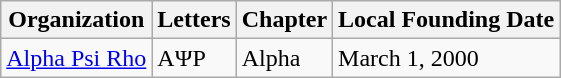<table class="wikitable">
<tr>
<th>Organization</th>
<th>Letters</th>
<th>Chapter</th>
<th>Local Founding Date</th>
</tr>
<tr>
<td><a href='#'>Alpha Psi Rho</a></td>
<td>ΑΨΡ</td>
<td>Alpha</td>
<td>March 1, 2000</td>
</tr>
</table>
